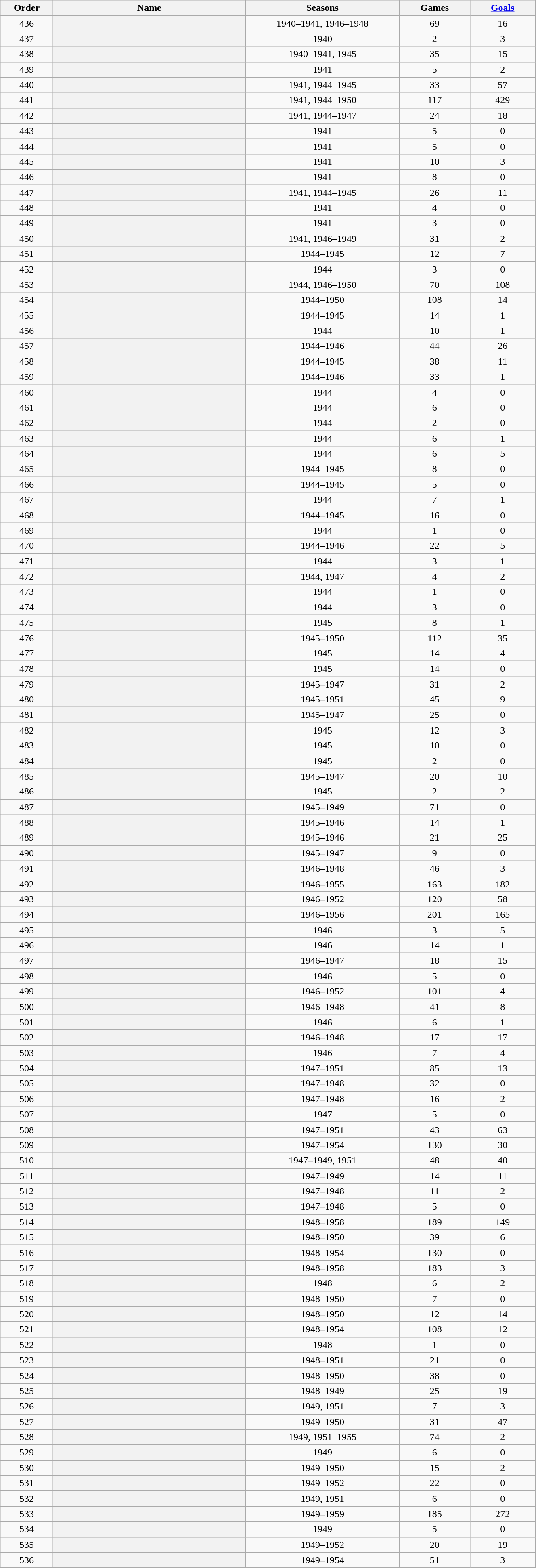<table class="wikitable plainrowheaders sortable"  style="text-align:center; width:70%;">
<tr>
<th scope="col" style="width:3%;">Order</th>
<th scope="col" style="width:15%;">Name</th>
<th scope="col" style="width:12%;">Seasons</th>
<th scope="col" style="width:5%;">Games</th>
<th scope="col" style="width:5%;"><a href='#'>Goals</a></th>
</tr>
<tr>
<td>436</td>
<th scope="row"></th>
<td>1940–1941, 1946–1948</td>
<td>69</td>
<td>16</td>
</tr>
<tr>
<td>437</td>
<th scope="row"></th>
<td>1940</td>
<td>2</td>
<td>3</td>
</tr>
<tr>
<td>438</td>
<th scope="row"></th>
<td>1940–1941, 1945</td>
<td>35</td>
<td>15</td>
</tr>
<tr>
<td>439</td>
<th scope="row"></th>
<td>1941</td>
<td>5</td>
<td>2</td>
</tr>
<tr>
<td>440</td>
<th scope="row"></th>
<td>1941, 1944–1945</td>
<td>33</td>
<td>57</td>
</tr>
<tr>
<td>441</td>
<th scope="row"></th>
<td>1941, 1944–1950</td>
<td>117</td>
<td>429</td>
</tr>
<tr>
<td>442</td>
<th scope="row"></th>
<td>1941, 1944–1947</td>
<td>24</td>
<td>18</td>
</tr>
<tr>
<td>443</td>
<th scope="row"></th>
<td>1941</td>
<td>5</td>
<td>0</td>
</tr>
<tr>
<td>444</td>
<th scope="row"></th>
<td>1941</td>
<td>5</td>
<td>0</td>
</tr>
<tr>
<td>445</td>
<th scope="row"></th>
<td>1941</td>
<td>10</td>
<td>3</td>
</tr>
<tr>
<td>446</td>
<th scope="row"></th>
<td>1941</td>
<td>8</td>
<td>0</td>
</tr>
<tr>
<td>447</td>
<th scope="row"></th>
<td>1941, 1944–1945</td>
<td>26</td>
<td>11</td>
</tr>
<tr>
<td>448</td>
<th scope="row"></th>
<td>1941</td>
<td>4</td>
<td>0</td>
</tr>
<tr>
<td>449</td>
<th scope="row"></th>
<td>1941</td>
<td>3</td>
<td>0</td>
</tr>
<tr>
<td>450</td>
<th scope="row"></th>
<td>1941, 1946–1949</td>
<td>31</td>
<td>2</td>
</tr>
<tr>
<td>451</td>
<th scope="row"></th>
<td>1944–1945</td>
<td>12</td>
<td>7</td>
</tr>
<tr>
<td>452</td>
<th scope="row"></th>
<td>1944</td>
<td>3</td>
<td>0</td>
</tr>
<tr>
<td>453</td>
<th scope="row"></th>
<td>1944, 1946–1950</td>
<td>70</td>
<td>108</td>
</tr>
<tr>
<td>454</td>
<th scope="row"></th>
<td>1944–1950</td>
<td>108</td>
<td>14</td>
</tr>
<tr>
<td>455</td>
<th scope="row"></th>
<td>1944–1945</td>
<td>14</td>
<td>1</td>
</tr>
<tr>
<td>456</td>
<th scope="row"></th>
<td>1944</td>
<td>10</td>
<td>1</td>
</tr>
<tr>
<td>457</td>
<th scope="row"></th>
<td>1944–1946</td>
<td>44</td>
<td>26</td>
</tr>
<tr>
<td>458</td>
<th scope="row"></th>
<td>1944–1945</td>
<td>38</td>
<td>11</td>
</tr>
<tr>
<td>459</td>
<th scope="row"></th>
<td>1944–1946</td>
<td>33</td>
<td>1</td>
</tr>
<tr>
<td>460</td>
<th scope="row"></th>
<td>1944</td>
<td>4</td>
<td>0</td>
</tr>
<tr>
<td>461</td>
<th scope="row"></th>
<td>1944</td>
<td>6</td>
<td>0</td>
</tr>
<tr>
<td>462</td>
<th scope="row"></th>
<td>1944</td>
<td>2</td>
<td>0</td>
</tr>
<tr>
<td>463</td>
<th scope="row"></th>
<td>1944</td>
<td>6</td>
<td>1</td>
</tr>
<tr>
<td>464</td>
<th scope="row"></th>
<td>1944</td>
<td>6</td>
<td>5</td>
</tr>
<tr>
<td>465</td>
<th scope="row"></th>
<td>1944–1945</td>
<td>8</td>
<td>0</td>
</tr>
<tr>
<td>466</td>
<th scope="row"></th>
<td>1944–1945</td>
<td>5</td>
<td>0</td>
</tr>
<tr>
<td>467</td>
<th scope="row"></th>
<td>1944</td>
<td>7</td>
<td>1</td>
</tr>
<tr>
<td>468</td>
<th scope="row"></th>
<td>1944–1945</td>
<td>16</td>
<td>0</td>
</tr>
<tr>
<td>469</td>
<th scope="row"></th>
<td>1944</td>
<td>1</td>
<td>0</td>
</tr>
<tr>
<td>470</td>
<th scope="row"></th>
<td>1944–1946</td>
<td>22</td>
<td>5</td>
</tr>
<tr>
<td>471</td>
<th scope="row"></th>
<td>1944</td>
<td>3</td>
<td>1</td>
</tr>
<tr>
<td>472</td>
<th scope="row"></th>
<td>1944, 1947</td>
<td>4</td>
<td>2</td>
</tr>
<tr>
<td>473</td>
<th scope="row"></th>
<td>1944</td>
<td>1</td>
<td>0</td>
</tr>
<tr>
<td>474</td>
<th scope="row"></th>
<td>1944</td>
<td>3</td>
<td>0</td>
</tr>
<tr>
<td>475</td>
<th scope="row"></th>
<td>1945</td>
<td>8</td>
<td>1</td>
</tr>
<tr>
<td>476</td>
<th scope="row"></th>
<td>1945–1950</td>
<td>112</td>
<td>35</td>
</tr>
<tr>
<td>477</td>
<th scope="row"></th>
<td>1945</td>
<td>14</td>
<td>4</td>
</tr>
<tr>
<td>478</td>
<th scope="row"></th>
<td>1945</td>
<td>14</td>
<td>0</td>
</tr>
<tr>
<td>479</td>
<th scope="row"></th>
<td>1945–1947</td>
<td>31</td>
<td>2</td>
</tr>
<tr>
<td>480</td>
<th scope="row"></th>
<td>1945–1951</td>
<td>45</td>
<td>9</td>
</tr>
<tr>
<td>481</td>
<th scope="row"></th>
<td>1945–1947</td>
<td>25</td>
<td>0</td>
</tr>
<tr>
<td>482</td>
<th scope="row"></th>
<td>1945</td>
<td>12</td>
<td>3</td>
</tr>
<tr>
<td>483</td>
<th scope="row"></th>
<td>1945</td>
<td>10</td>
<td>0</td>
</tr>
<tr>
<td>484</td>
<th scope="row"></th>
<td>1945</td>
<td>2</td>
<td>0</td>
</tr>
<tr>
<td>485</td>
<th scope="row"></th>
<td>1945–1947</td>
<td>20</td>
<td>10</td>
</tr>
<tr>
<td>486</td>
<th scope="row"></th>
<td>1945</td>
<td>2</td>
<td>2</td>
</tr>
<tr>
<td>487</td>
<th scope="row"></th>
<td>1945–1949</td>
<td>71</td>
<td>0</td>
</tr>
<tr>
<td>488</td>
<th scope="row"></th>
<td>1945–1946</td>
<td>14</td>
<td>1</td>
</tr>
<tr>
<td>489</td>
<th scope="row"></th>
<td>1945–1946</td>
<td>21</td>
<td>25</td>
</tr>
<tr>
<td>490</td>
<th scope="row"></th>
<td>1945–1947</td>
<td>9</td>
<td>0</td>
</tr>
<tr>
<td>491</td>
<th scope="row"></th>
<td>1946–1948</td>
<td>46</td>
<td>3</td>
</tr>
<tr>
<td>492</td>
<th scope="row"></th>
<td>1946–1955</td>
<td>163</td>
<td>182</td>
</tr>
<tr>
<td>493</td>
<th scope="row"></th>
<td>1946–1952</td>
<td>120</td>
<td>58</td>
</tr>
<tr>
<td>494</td>
<th scope="row"></th>
<td>1946–1956</td>
<td>201</td>
<td>165</td>
</tr>
<tr>
<td>495</td>
<th scope="row"></th>
<td>1946</td>
<td>3</td>
<td>5</td>
</tr>
<tr>
<td>496</td>
<th scope="row"></th>
<td>1946</td>
<td>14</td>
<td>1</td>
</tr>
<tr>
<td>497</td>
<th scope="row"></th>
<td>1946–1947</td>
<td>18</td>
<td>15</td>
</tr>
<tr>
<td>498</td>
<th scope="row"></th>
<td>1946</td>
<td>5</td>
<td>0</td>
</tr>
<tr>
<td>499</td>
<th scope="row"></th>
<td>1946–1952</td>
<td>101</td>
<td>4</td>
</tr>
<tr>
<td>500</td>
<th scope="row"></th>
<td>1946–1948</td>
<td>41</td>
<td>8</td>
</tr>
<tr>
<td>501</td>
<th scope="row"></th>
<td>1946</td>
<td>6</td>
<td>1</td>
</tr>
<tr>
<td>502</td>
<th scope="row"></th>
<td>1946–1948</td>
<td>17</td>
<td>17</td>
</tr>
<tr>
<td>503</td>
<th scope="row"></th>
<td>1946</td>
<td>7</td>
<td>4</td>
</tr>
<tr>
<td>504</td>
<th scope="row"></th>
<td>1947–1951</td>
<td>85</td>
<td>13</td>
</tr>
<tr>
<td>505</td>
<th scope="row"></th>
<td>1947–1948</td>
<td>32</td>
<td>0</td>
</tr>
<tr>
<td>506</td>
<th scope="row"></th>
<td>1947–1948</td>
<td>16</td>
<td>2</td>
</tr>
<tr>
<td>507</td>
<th scope="row"></th>
<td>1947</td>
<td>5</td>
<td>0</td>
</tr>
<tr>
<td>508</td>
<th scope="row"></th>
<td>1947–1951</td>
<td>43</td>
<td>63</td>
</tr>
<tr>
<td>509</td>
<th scope="row"></th>
<td>1947–1954</td>
<td>130</td>
<td>30</td>
</tr>
<tr>
<td>510</td>
<th scope="row"></th>
<td>1947–1949, 1951</td>
<td>48</td>
<td>40</td>
</tr>
<tr>
<td>511</td>
<th scope="row"></th>
<td>1947–1949</td>
<td>14</td>
<td>11</td>
</tr>
<tr>
<td>512</td>
<th scope="row"></th>
<td>1947–1948</td>
<td>11</td>
<td>2</td>
</tr>
<tr>
<td>513</td>
<th scope="row"></th>
<td>1947–1948</td>
<td>5</td>
<td>0</td>
</tr>
<tr>
<td>514</td>
<th scope="row"></th>
<td>1948–1958</td>
<td>189</td>
<td>149</td>
</tr>
<tr>
<td>515</td>
<th scope="row"></th>
<td>1948–1950</td>
<td>39</td>
<td>6</td>
</tr>
<tr>
<td>516</td>
<th scope="row"></th>
<td>1948–1954</td>
<td>130</td>
<td>0</td>
</tr>
<tr>
<td>517</td>
<th scope="row"></th>
<td>1948–1958</td>
<td>183</td>
<td>3</td>
</tr>
<tr>
<td>518</td>
<th scope="row"></th>
<td>1948</td>
<td>6</td>
<td>2</td>
</tr>
<tr>
<td>519</td>
<th scope="row"></th>
<td>1948–1950</td>
<td>7</td>
<td>0</td>
</tr>
<tr>
<td>520</td>
<th scope="row"></th>
<td>1948–1950</td>
<td>12</td>
<td>14</td>
</tr>
<tr>
<td>521</td>
<th scope="row"></th>
<td>1948–1954</td>
<td>108</td>
<td>12</td>
</tr>
<tr>
<td>522</td>
<th scope="row"></th>
<td>1948</td>
<td>1</td>
<td>0</td>
</tr>
<tr>
<td>523</td>
<th scope="row"></th>
<td>1948–1951</td>
<td>21</td>
<td>0</td>
</tr>
<tr>
<td>524</td>
<th scope="row"></th>
<td>1948–1950</td>
<td>38</td>
<td>0</td>
</tr>
<tr>
<td>525</td>
<th scope="row"></th>
<td>1948–1949</td>
<td>25</td>
<td>19</td>
</tr>
<tr>
<td>526</td>
<th scope="row"></th>
<td>1949, 1951</td>
<td>7</td>
<td>3</td>
</tr>
<tr>
<td>527</td>
<th scope="row"></th>
<td>1949–1950</td>
<td>31</td>
<td>47</td>
</tr>
<tr>
<td>528</td>
<th scope="row"></th>
<td>1949, 1951–1955</td>
<td>74</td>
<td>2</td>
</tr>
<tr>
<td>529</td>
<th scope="row"></th>
<td>1949</td>
<td>6</td>
<td>0</td>
</tr>
<tr>
<td>530</td>
<th scope="row"></th>
<td>1949–1950</td>
<td>15</td>
<td>2</td>
</tr>
<tr>
<td>531</td>
<th scope="row"></th>
<td>1949–1952</td>
<td>22</td>
<td>0</td>
</tr>
<tr>
<td>532</td>
<th scope="row"></th>
<td>1949, 1951</td>
<td>6</td>
<td>0</td>
</tr>
<tr>
<td>533</td>
<th scope="row"></th>
<td>1949–1959</td>
<td>185</td>
<td>272</td>
</tr>
<tr>
<td>534</td>
<th scope="row"></th>
<td>1949</td>
<td>5</td>
<td>0</td>
</tr>
<tr>
<td>535</td>
<th scope="row"></th>
<td>1949–1952</td>
<td>20</td>
<td>19</td>
</tr>
<tr>
<td>536</td>
<th scope="row"></th>
<td>1949–1954</td>
<td>51</td>
<td>3</td>
</tr>
</table>
